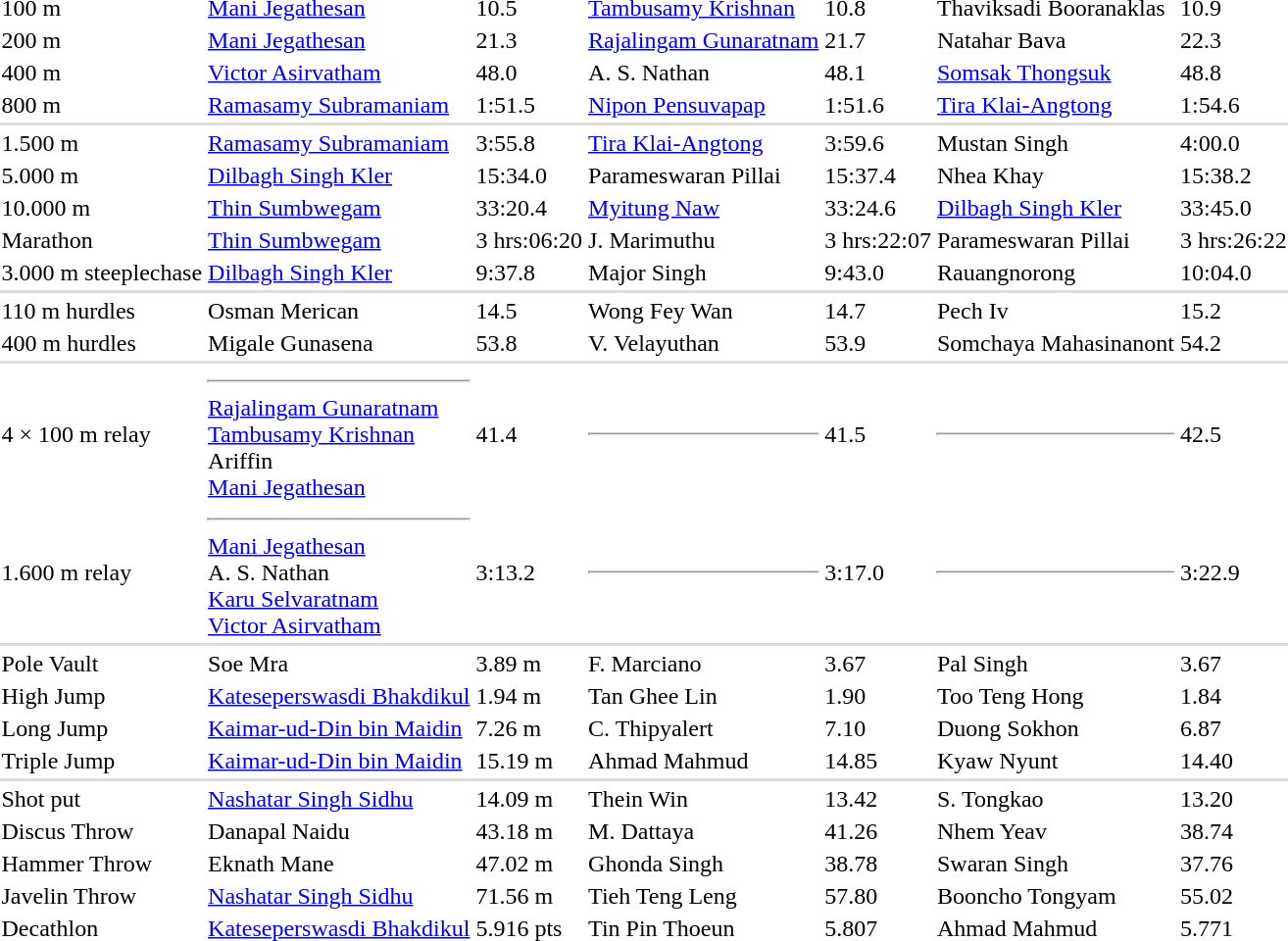<table>
<tr>
<td>100 m</td>
<td> <a href='#'>Mani Jegathesan</a></td>
<td>10.5</td>
<td> <a href='#'>Tambusamy Krishnan</a></td>
<td>10.8</td>
<td> Thaviksadi Booranaklas</td>
<td>10.9</td>
</tr>
<tr>
<td>200 m</td>
<td> <a href='#'>Mani Jegathesan</a></td>
<td>21.3 </td>
<td> <a href='#'>Rajalingam Gunaratnam</a></td>
<td>21.7</td>
<td> Natahar Bava</td>
<td>22.3</td>
</tr>
<tr>
<td>400 m</td>
<td> <a href='#'>Victor Asirvatham</a></td>
<td>48.0 </td>
<td> A. S. Nathan</td>
<td>48.1</td>
<td> <a href='#'>Somsak Thongsuk</a></td>
<td>48.8</td>
</tr>
<tr>
<td>800 m</td>
<td> <a href='#'>Ramasamy Subramaniam</a></td>
<td>1:51.5 </td>
<td> <a href='#'>Nipon Pensuvapap</a></td>
<td>1:51.6</td>
<td> <a href='#'>Tira Klai-Angtong</a></td>
<td>1:54.6</td>
</tr>
<tr bgcolor=#DDDDDD>
<td colspan=7></td>
</tr>
<tr>
<td>1.500 m</td>
<td> <a href='#'>Ramasamy Subramaniam</a></td>
<td>3:55.8 </td>
<td> <a href='#'>Tira Klai-Angtong</a></td>
<td>3:59.6</td>
<td> Mustan Singh</td>
<td>4:00.0</td>
</tr>
<tr>
<td>5.000 m</td>
<td> <a href='#'>Dilbagh Singh Kler</a></td>
<td>15:34.0 </td>
<td> Parameswaran Pillai</td>
<td>15:37.4</td>
<td> Nhea Khay</td>
<td>15:38.2</td>
</tr>
<tr>
<td>10.000 m</td>
<td> <a href='#'>Thin Sumbwegam</a></td>
<td>33:20.4</td>
<td> <a href='#'>Myitung Naw</a></td>
<td>33:24.6</td>
<td> <a href='#'>Dilbagh Singh Kler</a></td>
<td>33:45.0</td>
</tr>
<tr>
<td>Marathon</td>
<td> <a href='#'>Thin Sumbwegam</a></td>
<td>3 hrs:06:20</td>
<td> J. Marimuthu</td>
<td>3 hrs:22:07</td>
<td> Parameswaran Pillai</td>
<td>3 hrs:26:22</td>
</tr>
<tr>
<td>3.000 m steeplechase</td>
<td> <a href='#'>Dilbagh Singh Kler</a></td>
<td>9:37.8</td>
<td> Major Singh</td>
<td>9:43.0</td>
<td> Rauangnorong</td>
<td>10:04.0</td>
</tr>
<tr bgcolor=#DDDDDD>
<td colspan=7></td>
</tr>
<tr>
<td>110 m hurdles</td>
<td> Osman Merican</td>
<td>14.5 </td>
<td> Wong Fey Wan</td>
<td>14.7</td>
<td> Pech Iv</td>
<td>15.2</td>
</tr>
<tr>
<td>400 m hurdles</td>
<td> Migale Gunasena</td>
<td>53.8 </td>
<td> V. Velayuthan</td>
<td>53.9</td>
<td> Somchaya Mahasinanont</td>
<td>54.2</td>
</tr>
<tr bgcolor=#DDDDDD>
<td colspan=7></td>
</tr>
<tr>
<td>4 × 100 m relay</td>
<td> <hr> <a href='#'>Rajalingam Gunaratnam</a> <br><a href='#'>Tambusamy Krishnan</a><br>Ariffin<br><a href='#'>Mani Jegathesan</a></td>
<td>41.4 </td>
<td> <hr></td>
<td>41.5</td>
<td> <hr></td>
<td>42.5</td>
</tr>
<tr>
<td>1.600 m relay</td>
<td> <hr> <a href='#'>Mani Jegathesan</a> <br>A. S. Nathan<br><a href='#'>Karu Selvaratnam</a><br><a href='#'>Victor Asirvatham</a></td>
<td>3:13.2 </td>
<td> <hr></td>
<td>3:17.0</td>
<td> <hr></td>
<td>3:22.9</td>
</tr>
<tr bgcolor=#DDDDDD>
<td colspan=7></td>
</tr>
<tr>
<td>Pole Vault</td>
<td> Soe Mra</td>
<td>3.89 m </td>
<td> F. Marciano</td>
<td>3.67</td>
<td> Pal Singh</td>
<td>3.67</td>
</tr>
<tr>
<td>High Jump</td>
<td> <a href='#'>Kateseperswasdi Bhakdikul</a></td>
<td>1.94 m </td>
<td> Tan Ghee Lin</td>
<td>1.90</td>
<td> Too Teng Hong</td>
<td>1.84</td>
</tr>
<tr>
<td>Long Jump</td>
<td> <a href='#'>Kaimar-ud-Din bin Maidin</a></td>
<td>7.26 m </td>
<td> C. Thipyalert</td>
<td>7.10</td>
<td> Duong Sokhon</td>
<td>6.87</td>
</tr>
<tr>
<td>Triple Jump</td>
<td> <a href='#'>Kaimar-ud-Din bin Maidin</a></td>
<td>15.19 m </td>
<td> Ahmad Mahmud</td>
<td>14.85</td>
<td> Kyaw Nyunt</td>
<td>14.40</td>
</tr>
<tr bgcolor=#DDDDDD>
<td colspan=7></td>
</tr>
<tr>
<td>Shot put</td>
<td> <a href='#'>Nashatar Singh Sidhu</a></td>
<td>14.09 m </td>
<td> Thein Win</td>
<td>13.42</td>
<td> S. Tongkao</td>
<td>13.20</td>
</tr>
<tr>
<td>Discus Throw</td>
<td> Danapal Naidu</td>
<td>43.18 m</td>
<td> M. Dattaya</td>
<td>41.26</td>
<td> Nhem Yeav</td>
<td>38.74</td>
</tr>
<tr>
<td>Hammer Throw</td>
<td> Eknath Mane</td>
<td>47.02 m</td>
<td> Ghonda Singh</td>
<td>38.78</td>
<td> Swaran Singh</td>
<td>37.76</td>
</tr>
<tr>
<td>Javelin Throw</td>
<td> <a href='#'>Nashatar Singh Sidhu</a></td>
<td>71.56 m </td>
<td> Tieh Teng Leng</td>
<td>57.80</td>
<td> Booncho Tongyam</td>
<td>55.02</td>
</tr>
<tr>
<td>Decathlon</td>
<td> <a href='#'>Kateseperswasdi Bhakdikul</a></td>
<td>5.916 pts</td>
<td> Tin Pin Thoeun</td>
<td>5.807</td>
<td> Ahmad Mahmud</td>
<td>5.771</td>
</tr>
</table>
